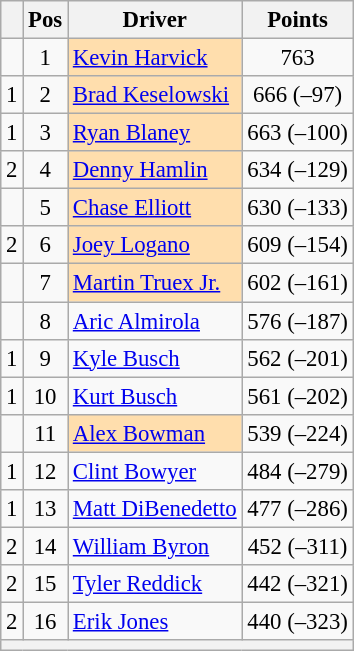<table class="wikitable" style="font-size: 95%">
<tr>
<th></th>
<th>Pos</th>
<th>Driver</th>
<th>Points</th>
</tr>
<tr>
<td align="left"></td>
<td style="text-align:center;">1</td>
<td style="background:#FFDEAD;"><a href='#'>Kevin Harvick</a></td>
<td style="text-align:center;">763</td>
</tr>
<tr>
<td align="left"> 1</td>
<td style="text-align:center;">2</td>
<td style="background:#FFDEAD;"><a href='#'>Brad Keselowski</a></td>
<td style="text-align:center;">666 (–97)</td>
</tr>
<tr>
<td align="left"> 1</td>
<td style="text-align:center;">3</td>
<td style="background:#FFDEAD;"><a href='#'>Ryan Blaney</a></td>
<td style="text-align:center;">663 (–100)</td>
</tr>
<tr>
<td align="left"> 2</td>
<td style="text-align:center;">4</td>
<td style="background:#FFDEAD;"><a href='#'>Denny Hamlin</a></td>
<td style="text-align:center;">634 (–129)</td>
</tr>
<tr>
<td align="left"></td>
<td style="text-align:center;">5</td>
<td style="background:#FFDEAD;"><a href='#'>Chase Elliott</a></td>
<td style="text-align:center;">630 (–133)</td>
</tr>
<tr>
<td align="left"> 2</td>
<td style="text-align:center;">6</td>
<td style="background:#FFDEAD;"><a href='#'>Joey Logano</a></td>
<td style="text-align:center;">609 (–154)</td>
</tr>
<tr>
<td align="left"></td>
<td style="text-align:center;">7</td>
<td style="background:#FFDEAD;"><a href='#'>Martin Truex Jr.</a></td>
<td style="text-align:center;">602 (–161)</td>
</tr>
<tr>
<td align="left"></td>
<td style="text-align:center;">8</td>
<td><a href='#'>Aric Almirola</a></td>
<td style="text-align:center;">576 (–187)</td>
</tr>
<tr>
<td align="left"> 1</td>
<td style="text-align:center;">9</td>
<td><a href='#'>Kyle Busch</a></td>
<td style="text-align:center;">562 (–201)</td>
</tr>
<tr>
<td align="left"> 1</td>
<td style="text-align:center;">10</td>
<td><a href='#'>Kurt Busch</a></td>
<td style="text-align:center;">561 (–202)</td>
</tr>
<tr>
<td align="left"></td>
<td style="text-align:center;">11</td>
<td style="background:#FFDEAD;"><a href='#'>Alex Bowman</a></td>
<td style="text-align:center;">539 (–224)</td>
</tr>
<tr>
<td align="left"> 1</td>
<td style="text-align:center;">12</td>
<td><a href='#'>Clint Bowyer</a></td>
<td style="text-align:center;">484 (–279)</td>
</tr>
<tr>
<td align="left"> 1</td>
<td style="text-align:center;">13</td>
<td><a href='#'>Matt DiBenedetto</a></td>
<td style="text-align:center;">477 (–286)</td>
</tr>
<tr>
<td align="left"> 2</td>
<td style="text-align:center;">14</td>
<td><a href='#'>William Byron</a></td>
<td style="text-align:center;">452 (–311)</td>
</tr>
<tr>
<td align="left"> 2</td>
<td style="text-align:center;">15</td>
<td><a href='#'>Tyler Reddick</a></td>
<td style="text-align:center;">442 (–321)</td>
</tr>
<tr>
<td align="left"> 2</td>
<td style="text-align:center;">16</td>
<td><a href='#'>Erik Jones</a></td>
<td style="text-align:center;">440 (–323)</td>
</tr>
<tr class="sortbottom">
<th colspan="9"></th>
</tr>
</table>
